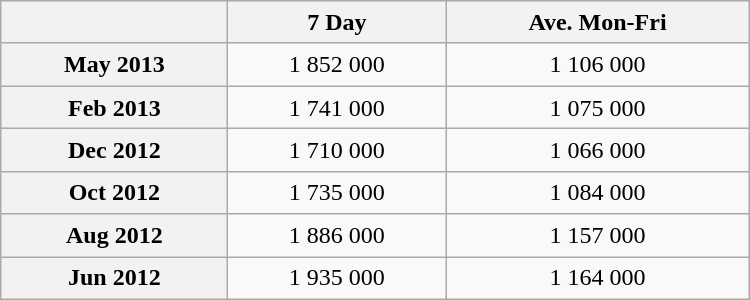<table class="wikitable sortable" style="text-align:center; width:500px; height:200px;">
<tr>
<th></th>
<th>7 Day</th>
<th>Ave. Mon-Fri</th>
</tr>
<tr>
<th scope="row">May 2013</th>
<td>1 852 000</td>
<td>1 106 000</td>
</tr>
<tr>
<th scope="row">Feb 2013</th>
<td>1 741 000</td>
<td>1 075 000</td>
</tr>
<tr>
<th scope="row">Dec 2012</th>
<td>1 710 000</td>
<td>1 066 000</td>
</tr>
<tr>
<th scope="row">Oct 2012</th>
<td>1 735 000</td>
<td>1 084 000</td>
</tr>
<tr>
<th scope="row">Aug 2012</th>
<td>1 886 000</td>
<td>1 157 000</td>
</tr>
<tr>
<th scope="row">Jun 2012</th>
<td>1 935 000</td>
<td>1 164 000</td>
</tr>
</table>
